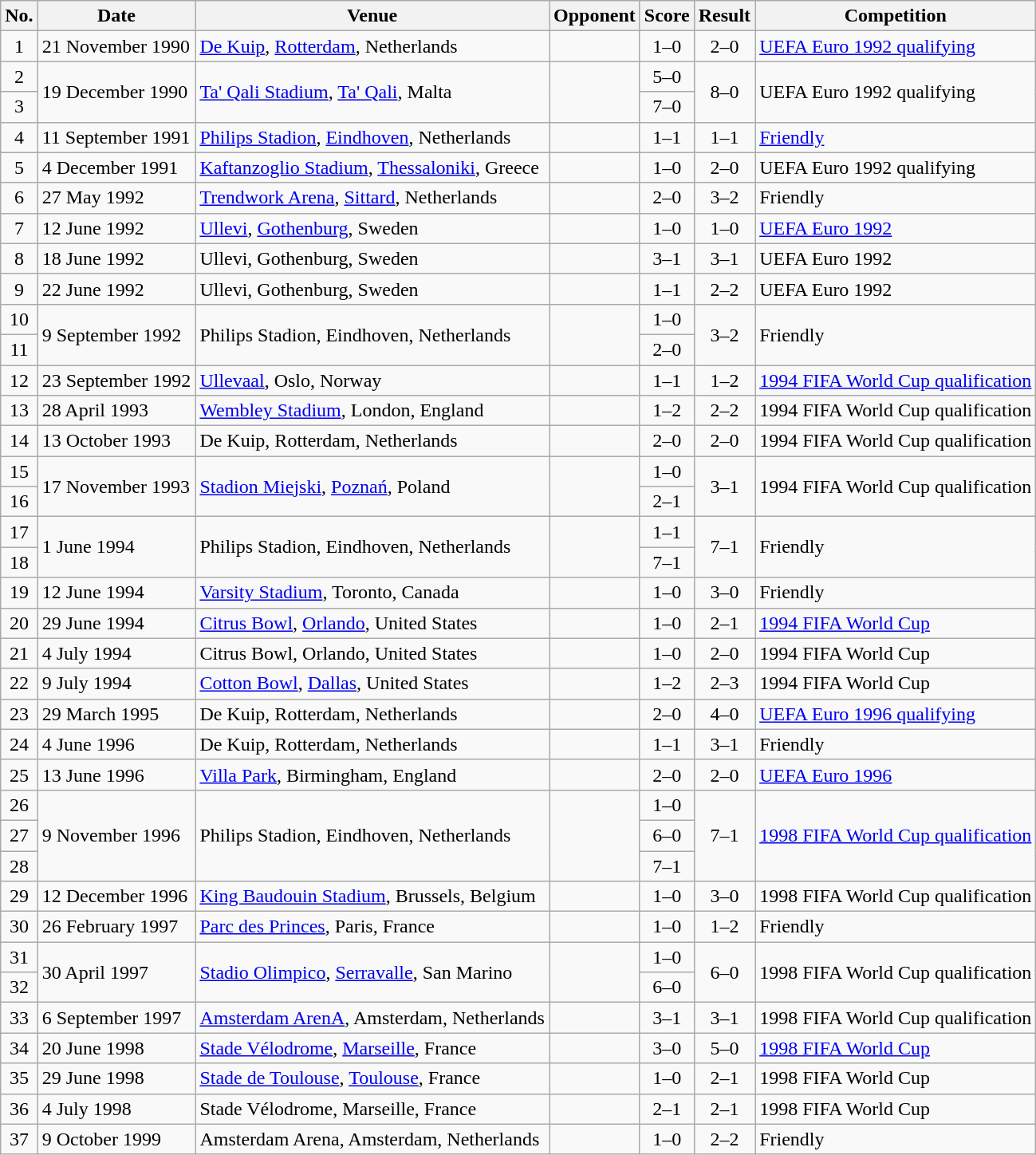<table class="wikitable sortable">
<tr>
<th scope="col">No.</th>
<th scope="col">Date</th>
<th scope="col">Venue</th>
<th scope="col">Opponent</th>
<th scope="col">Score</th>
<th scope="col">Result</th>
<th scope="col">Competition</th>
</tr>
<tr>
<td align="center">1</td>
<td>21 November 1990</td>
<td><a href='#'>De Kuip</a>, <a href='#'>Rotterdam</a>, Netherlands</td>
<td></td>
<td align="center">1–0</td>
<td align="center">2–0</td>
<td><a href='#'>UEFA Euro 1992 qualifying</a></td>
</tr>
<tr>
<td align="center">2</td>
<td rowspan="2">19 December 1990</td>
<td rowspan="2"><a href='#'>Ta' Qali Stadium</a>, <a href='#'>Ta' Qali</a>, Malta</td>
<td rowspan="2"></td>
<td align="center">5–0</td>
<td rowspan="2" align="center">8–0</td>
<td rowspan="2">UEFA Euro 1992 qualifying</td>
</tr>
<tr>
<td align="center">3</td>
<td align="center">7–0</td>
</tr>
<tr>
<td align="center">4</td>
<td>11 September 1991</td>
<td><a href='#'>Philips Stadion</a>, <a href='#'>Eindhoven</a>, Netherlands</td>
<td></td>
<td align="center">1–1</td>
<td align="center">1–1</td>
<td><a href='#'>Friendly</a></td>
</tr>
<tr>
<td align="center">5</td>
<td>4 December 1991</td>
<td><a href='#'>Kaftanzoglio Stadium</a>, <a href='#'>Thessaloniki</a>, Greece</td>
<td></td>
<td align="center">1–0</td>
<td align="center">2–0</td>
<td>UEFA Euro 1992 qualifying</td>
</tr>
<tr>
<td align="center">6</td>
<td>27 May 1992</td>
<td><a href='#'>Trendwork Arena</a>, <a href='#'>Sittard</a>, Netherlands</td>
<td></td>
<td align="center">2–0</td>
<td align="center">3–2</td>
<td>Friendly</td>
</tr>
<tr>
<td align="center">7</td>
<td>12 June 1992</td>
<td><a href='#'>Ullevi</a>, <a href='#'>Gothenburg</a>, Sweden</td>
<td></td>
<td align="center">1–0</td>
<td align="center">1–0</td>
<td><a href='#'>UEFA Euro 1992</a></td>
</tr>
<tr>
<td align="center">8</td>
<td>18 June 1992</td>
<td>Ullevi, Gothenburg, Sweden</td>
<td></td>
<td align="center">3–1</td>
<td align="center">3–1</td>
<td>UEFA Euro 1992</td>
</tr>
<tr>
<td align="center">9</td>
<td>22 June 1992</td>
<td>Ullevi, Gothenburg, Sweden</td>
<td></td>
<td align="center">1–1</td>
<td align="center">2–2</td>
<td>UEFA Euro 1992</td>
</tr>
<tr>
<td align="center">10</td>
<td rowspan="2">9 September 1992</td>
<td rowspan="2">Philips Stadion, Eindhoven, Netherlands</td>
<td rowspan="2"></td>
<td align="center">1–0</td>
<td rowspan="2" align="center">3–2</td>
<td rowspan="2">Friendly</td>
</tr>
<tr>
<td align="center">11</td>
<td align="center">2–0</td>
</tr>
<tr>
<td align="center">12</td>
<td>23 September 1992</td>
<td><a href='#'>Ullevaal</a>, Oslo, Norway</td>
<td></td>
<td align="center">1–1</td>
<td align="center">1–2</td>
<td><a href='#'>1994 FIFA World Cup qualification</a></td>
</tr>
<tr>
<td align="center">13</td>
<td>28 April 1993</td>
<td><a href='#'>Wembley Stadium</a>, London, England</td>
<td></td>
<td align="center">1–2</td>
<td align="center">2–2</td>
<td>1994 FIFA World Cup qualification</td>
</tr>
<tr>
<td align="center">14</td>
<td>13 October 1993</td>
<td>De Kuip, Rotterdam, Netherlands</td>
<td></td>
<td align="center">2–0</td>
<td align="center">2–0</td>
<td>1994 FIFA World Cup qualification</td>
</tr>
<tr>
<td align="center">15</td>
<td rowspan="2">17 November 1993</td>
<td rowspan="2"><a href='#'>Stadion Miejski</a>, <a href='#'>Poznań</a>, Poland</td>
<td rowspan="2"></td>
<td align="center">1–0</td>
<td rowspan="2" align="center">3–1</td>
<td rowspan="2">1994 FIFA World Cup qualification</td>
</tr>
<tr>
<td align="center">16</td>
<td align="center">2–1</td>
</tr>
<tr>
<td align="center">17</td>
<td rowspan="2">1 June 1994</td>
<td rowspan="2">Philips Stadion, Eindhoven, Netherlands</td>
<td rowspan="2"></td>
<td align="center">1–1</td>
<td rowspan="2" align="center">7–1</td>
<td rowspan="2">Friendly</td>
</tr>
<tr>
<td align="center">18</td>
<td align="center">7–1</td>
</tr>
<tr>
<td align="center">19</td>
<td>12 June 1994</td>
<td><a href='#'>Varsity Stadium</a>, Toronto, Canada</td>
<td></td>
<td align="center">1–0</td>
<td align="center">3–0</td>
<td>Friendly</td>
</tr>
<tr>
<td align="center">20</td>
<td>29 June 1994</td>
<td><a href='#'>Citrus Bowl</a>, <a href='#'>Orlando</a>, United States</td>
<td></td>
<td align="center">1–0</td>
<td align="center">2–1</td>
<td><a href='#'>1994 FIFA World Cup</a></td>
</tr>
<tr>
<td align="center">21</td>
<td>4 July 1994</td>
<td>Citrus Bowl, Orlando, United States</td>
<td></td>
<td align="center">1–0</td>
<td align="center">2–0</td>
<td>1994 FIFA World Cup</td>
</tr>
<tr>
<td align="center">22</td>
<td>9 July 1994</td>
<td><a href='#'>Cotton Bowl</a>, <a href='#'>Dallas</a>, United States</td>
<td></td>
<td align="center">1–2</td>
<td align="center">2–3</td>
<td>1994 FIFA World Cup</td>
</tr>
<tr>
<td align="center">23</td>
<td>29 March 1995</td>
<td>De Kuip, Rotterdam, Netherlands</td>
<td></td>
<td align="center">2–0</td>
<td align="center">4–0</td>
<td><a href='#'>UEFA Euro 1996 qualifying</a></td>
</tr>
<tr>
<td align="center">24</td>
<td>4 June 1996</td>
<td>De Kuip, Rotterdam, Netherlands</td>
<td></td>
<td align="center">1–1</td>
<td align="center">3–1</td>
<td>Friendly</td>
</tr>
<tr>
<td align="center">25</td>
<td>13 June 1996</td>
<td><a href='#'>Villa Park</a>, Birmingham, England</td>
<td></td>
<td align="center">2–0</td>
<td align="center">2–0</td>
<td><a href='#'>UEFA Euro 1996</a></td>
</tr>
<tr>
<td align="center">26</td>
<td rowspan="3">9 November 1996</td>
<td rowspan="3">Philips Stadion, Eindhoven, Netherlands</td>
<td rowspan="3"></td>
<td align="center">1–0</td>
<td rowspan="3" align="center">7–1</td>
<td rowspan="3"><a href='#'>1998 FIFA World Cup qualification</a></td>
</tr>
<tr>
<td align="center">27</td>
<td align="center">6–0</td>
</tr>
<tr>
<td align="center">28</td>
<td align="center">7–1</td>
</tr>
<tr>
<td align="center">29</td>
<td>12 December 1996</td>
<td><a href='#'>King Baudouin Stadium</a>, Brussels, Belgium</td>
<td></td>
<td align="center">1–0</td>
<td align="center">3–0</td>
<td>1998 FIFA World Cup qualification</td>
</tr>
<tr>
<td align="center">30</td>
<td>26 February 1997</td>
<td><a href='#'>Parc des Princes</a>, Paris, France</td>
<td></td>
<td align="center">1–0</td>
<td align="center">1–2</td>
<td>Friendly</td>
</tr>
<tr>
<td align="center">31</td>
<td rowspan="2">30 April 1997</td>
<td rowspan="2"><a href='#'>Stadio Olimpico</a>, <a href='#'>Serravalle</a>, San Marino</td>
<td rowspan="2"></td>
<td align="center">1–0</td>
<td rowspan="2" align="center">6–0</td>
<td rowspan="2">1998 FIFA World Cup qualification</td>
</tr>
<tr>
<td align="center">32</td>
<td align="center">6–0</td>
</tr>
<tr>
<td align="center">33</td>
<td>6 September 1997</td>
<td><a href='#'>Amsterdam ArenA</a>, Amsterdam, Netherlands</td>
<td></td>
<td align="center">3–1</td>
<td align="center">3–1</td>
<td>1998 FIFA World Cup qualification</td>
</tr>
<tr>
<td align="center">34</td>
<td>20 June 1998</td>
<td><a href='#'>Stade Vélodrome</a>, <a href='#'>Marseille</a>, France</td>
<td></td>
<td align="center">3–0</td>
<td align="center">5–0</td>
<td><a href='#'>1998 FIFA World Cup</a></td>
</tr>
<tr>
<td align="center">35</td>
<td>29 June 1998</td>
<td><a href='#'>Stade de Toulouse</a>, <a href='#'>Toulouse</a>, France</td>
<td></td>
<td align="center">1–0</td>
<td align="center">2–1</td>
<td>1998 FIFA World Cup</td>
</tr>
<tr>
<td align="center">36</td>
<td>4 July 1998</td>
<td>Stade Vélodrome, Marseille, France</td>
<td></td>
<td align="center">2–1</td>
<td align="center">2–1</td>
<td>1998 FIFA World Cup</td>
</tr>
<tr>
<td align="center">37</td>
<td>9 October 1999</td>
<td>Amsterdam Arena, Amsterdam, Netherlands</td>
<td></td>
<td align="center">1–0</td>
<td align="center">2–2</td>
<td>Friendly</td>
</tr>
</table>
